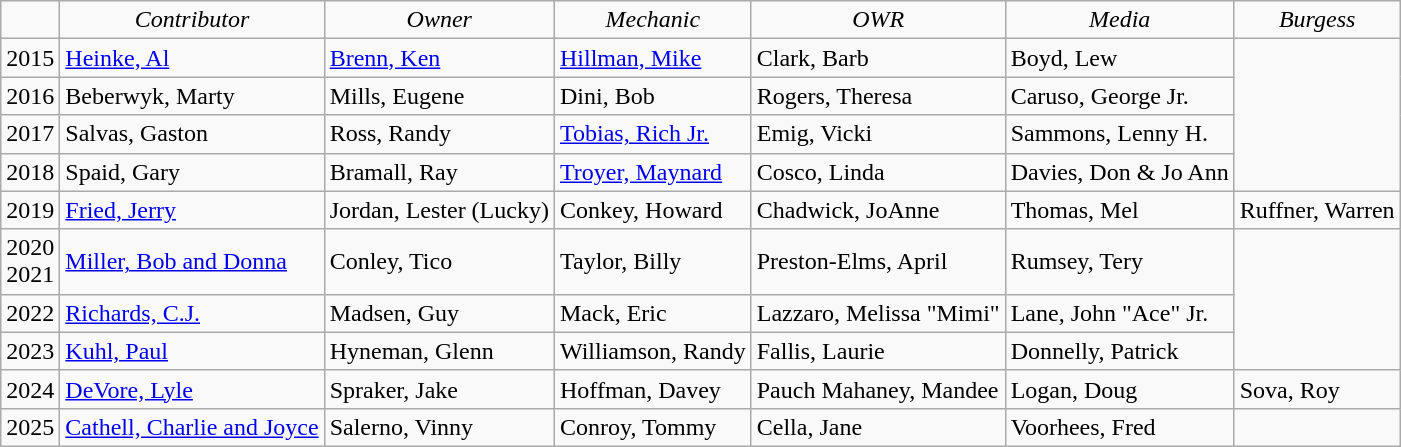<table class="wikitable sortable">
<tr>
<td></td>
<td align="center"><em>Contributor</em></td>
<td align="center"><em>Owner</em></td>
<td align="center"><em>Mechanic</em></td>
<td align="center"><em>OWR</em></td>
<td align="center"><em>Media</em></td>
<td align="center"><em>Burgess</em></td>
</tr>
<tr>
<td>2015</td>
<td><a href='#'>Heinke, Al</a></td>
<td><a href='#'>Brenn, Ken</a></td>
<td><a href='#'>Hillman, Mike</a></td>
<td>Clark, Barb</td>
<td>Boyd, Lew</td>
<td rowspan="4"></td>
</tr>
<tr>
<td>2016</td>
<td>Beberwyk, Marty</td>
<td>Mills, Eugene</td>
<td>Dini, Bob</td>
<td>Rogers, Theresa</td>
<td>Caruso, George Jr.</td>
</tr>
<tr>
<td>2017</td>
<td>Salvas, Gaston</td>
<td>Ross, Randy</td>
<td><a href='#'>Tobias, Rich Jr.</a></td>
<td>Emig, Vicki</td>
<td>Sammons, Lenny H.</td>
</tr>
<tr>
<td>2018</td>
<td>Spaid, Gary</td>
<td>Bramall, Ray</td>
<td><a href='#'>Troyer, Maynard</a></td>
<td>Cosco, Linda</td>
<td>Davies, Don & Jo Ann</td>
</tr>
<tr>
<td>2019</td>
<td><a href='#'>Fried, Jerry</a></td>
<td>Jordan, Lester (Lucky)</td>
<td>Conkey, Howard</td>
<td>Chadwick, JoAnne</td>
<td>Thomas, Mel</td>
<td>Ruffner, Warren</td>
</tr>
<tr>
<td>2020<br>2021</td>
<td><a href='#'>Miller, Bob and Donna</a></td>
<td>Conley, Tico</td>
<td>Taylor, Billy</td>
<td>Preston-Elms, April</td>
<td>Rumsey, Tery</td>
<td rowspan="3"></td>
</tr>
<tr>
<td>2022</td>
<td><a href='#'> Richards, C.J.</a></td>
<td>Madsen, Guy</td>
<td>Mack, Eric</td>
<td>Lazzaro, Melissa "Mimi"</td>
<td>Lane, John "Ace" Jr.</td>
</tr>
<tr>
<td>2023</td>
<td><a href='#'>Kuhl, Paul</a></td>
<td>Hyneman, Glenn</td>
<td>Williamson, Randy</td>
<td>Fallis, Laurie</td>
<td>Donnelly, Patrick</td>
</tr>
<tr>
<td>2024</td>
<td><a href='#'> DeVore, Lyle</a></td>
<td>Spraker, Jake</td>
<td>Hoffman, Davey</td>
<td>Pauch Mahaney, Mandee</td>
<td>Logan, Doug</td>
<td>Sova, Roy</td>
</tr>
<tr>
<td>2025</td>
<td><a href='#'> Cathell, Charlie and Joyce</a></td>
<td>Salerno, Vinny</td>
<td>Conroy, Tommy</td>
<td>Cella, Jane</td>
<td>Voorhees, Fred</td>
<td></td>
</tr>
</table>
